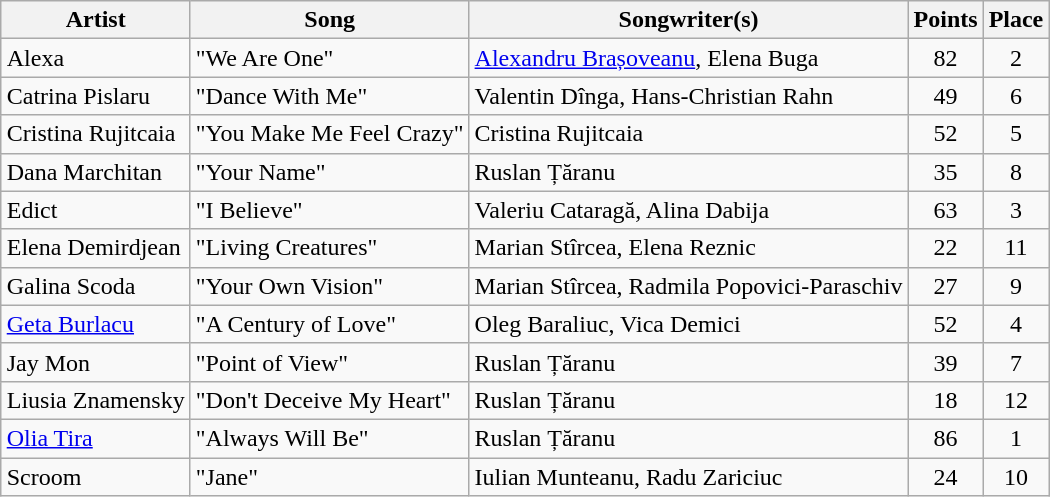<table class="sortable wikitable" style="margin: 1em auto 1em auto; text-align:center;">
<tr>
<th>Artist</th>
<th>Song</th>
<th>Songwriter(s)</th>
<th>Points</th>
<th>Place</th>
</tr>
<tr>
<td align="left">Alexa</td>
<td align="left">"We Are One"</td>
<td align="left"><a href='#'>Alexandru Brașoveanu</a>, Elena Buga</td>
<td>82</td>
<td>2</td>
</tr>
<tr>
<td align="left">Catrina Pislaru</td>
<td align="left">"Dance With Me"</td>
<td align="left">Valentin Dînga, Hans-Christian Rahn</td>
<td>49</td>
<td>6</td>
</tr>
<tr>
<td align="left">Cristina Rujitcaia</td>
<td align="left">"You Make Me Feel Crazy"</td>
<td align="left">Cristina Rujitcaia</td>
<td>52</td>
<td>5</td>
</tr>
<tr>
<td align="left">Dana Marchitan</td>
<td align="left">"Your Name"</td>
<td align="left">Ruslan Țăranu</td>
<td>35</td>
<td>8</td>
</tr>
<tr>
<td align="left">Edict</td>
<td align="left">"I Believe"</td>
<td align="left">Valeriu Cataragă, Alina Dabija</td>
<td>63</td>
<td>3</td>
</tr>
<tr>
<td align="left">Elena Demirdjean</td>
<td align="left">"Living Creatures"</td>
<td align="left">Marian Stîrcea, Elena Reznic</td>
<td>22</td>
<td>11</td>
</tr>
<tr>
<td align="left">Galina Scoda</td>
<td align="left">"Your Own Vision"</td>
<td align="left">Marian Stîrcea, Radmila Popovici-Paraschiv</td>
<td>27</td>
<td>9</td>
</tr>
<tr>
<td align="left"><a href='#'>Geta Burlacu</a></td>
<td align="left">"A Century of Love"</td>
<td align="left">Oleg Baraliuc, Vica Demici</td>
<td>52</td>
<td>4</td>
</tr>
<tr>
<td align="left">Jay Mon</td>
<td align="left">"Point of View"</td>
<td align="left">Ruslan Țăranu</td>
<td>39</td>
<td>7</td>
</tr>
<tr>
<td align="left">Liusia Znamensky</td>
<td align="left">"Don't Deceive My Heart"</td>
<td align="left">Ruslan Țăranu</td>
<td>18</td>
<td>12</td>
</tr>
<tr>
<td align="left"><a href='#'>Olia Tira</a></td>
<td align="left">"Always Will Be"</td>
<td align="left">Ruslan Țăranu</td>
<td>86</td>
<td>1</td>
</tr>
<tr>
<td align="left">Scroom</td>
<td align="left">"Jane"</td>
<td align="left">Iulian Munteanu, Radu Zariciuc</td>
<td>24</td>
<td>10</td>
</tr>
</table>
